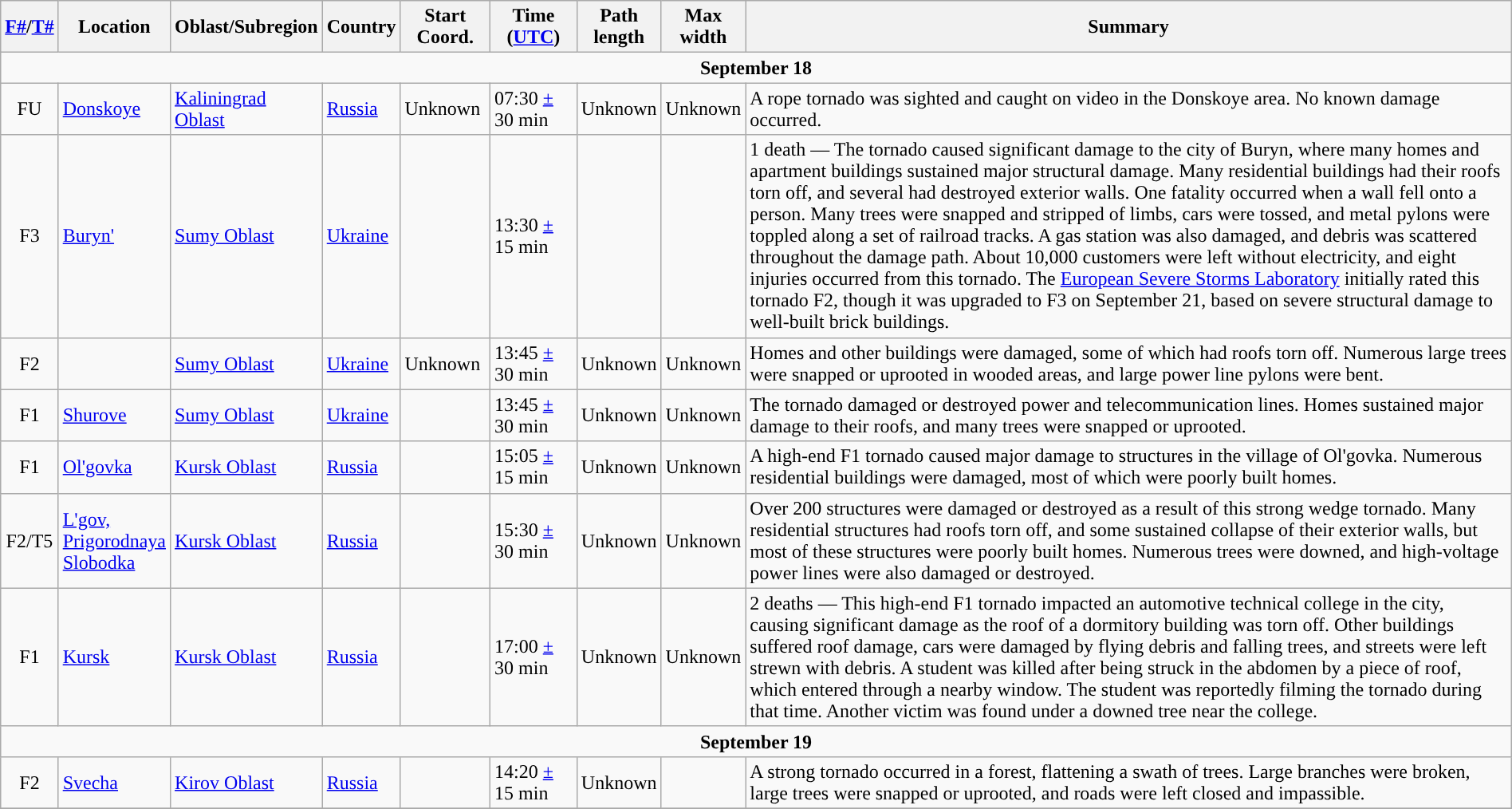<table class="wikitable sortable" style="width:100%;">
<tr>
<th scope="col" style="width:3%; text-align:center;"><a href='#'>F#</a>/<a href='#'>T#</a></th>
<th scope="col" style="width:7%; text-align:center;" class="unsortable">Location</th>
<th scope="col" style="width:6%; text-align:center;" class="unsortable">Oblast/Subregion</th>
<th scope="col" style="width:5%; text-align:center;">Country</th>
<th scope="col" style="width:6%; text-align:center;">Start Coord.</th>
<th scope="col" style="width:6%; text-align:center;">Time (<a href='#'>UTC</a>)</th>
<th scope="col" style="width:5%; text-align:center;">Path length</th>
<th scope="col" style="width:5%; text-align:center;">Max width</th>
<th scope="col" class="unsortable" style="width:57%; text-align:center;">Summary</th>
</tr>
<tr>
<td colspan="9" align=center><strong>September 18</strong></td>
</tr>
<tr>
<td align="center">FU</td>
<td><a href='#'>Donskoye</a></td>
<td><a href='#'>Kaliningrad Oblast</a></td>
<td><a href='#'>Russia</a></td>
<td>Unknown</td>
<td>07:30 <a href='#'>±</a> 30 min</td>
<td>Unknown</td>
<td>Unknown</td>
<td>A rope tornado was sighted and caught on video in the Donskoye area. No known damage occurred.</td>
</tr>
<tr>
<td align="center">F3</td>
<td><a href='#'>Buryn'</a></td>
<td><a href='#'>Sumy Oblast</a></td>
<td><a href='#'>Ukraine</a></td>
<td></td>
<td>13:30 <a href='#'>±</a> 15 min</td>
<td></td>
<td></td>
<td>1 death — The tornado caused significant damage to the city of Buryn, where many homes and apartment buildings sustained major structural damage. Many residential buildings had their roofs torn off, and several had destroyed exterior walls. One fatality occurred when a wall fell onto a person. Many trees were snapped and stripped of limbs, cars were tossed, and metal pylons were toppled along a set of railroad tracks. A gas station was also damaged, and debris was scattered throughout the damage path. About 10,000 customers were left without electricity, and eight injuries occurred from this tornado. The <a href='#'>European Severe Storms Laboratory</a> initially rated this tornado F2, though it was upgraded to F3 on September 21, based on severe structural damage to well-built brick buildings.</td>
</tr>
<tr>
<td align="center">F2</td>
<td></td>
<td><a href='#'>Sumy Oblast</a></td>
<td><a href='#'>Ukraine</a></td>
<td>Unknown</td>
<td>13:45 <a href='#'>±</a> 30 min</td>
<td>Unknown</td>
<td>Unknown</td>
<td>Homes and other buildings were damaged, some of which had roofs torn off. Numerous large trees were snapped or uprooted in wooded areas, and large power line pylons were bent.</td>
</tr>
<tr>
<td align="center">F1</td>
<td><a href='#'>Shurovе</a></td>
<td><a href='#'>Sumy Oblast</a></td>
<td><a href='#'>Ukraine</a></td>
<td></td>
<td>13:45 <a href='#'>±</a> 30 min</td>
<td>Unknown</td>
<td>Unknown</td>
<td>The tornado damaged or destroyed power and telecommunication lines. Homes sustained major damage to their roofs, and many trees were snapped or uprooted.</td>
</tr>
<tr>
<td align="center">F1</td>
<td><a href='#'>Ol'govka</a></td>
<td><a href='#'>Kursk Oblast</a></td>
<td><a href='#'>Russia</a></td>
<td></td>
<td>15:05 <a href='#'>±</a> 15 min</td>
<td>Unknown</td>
<td>Unknown</td>
<td>A high-end F1 tornado caused major damage to structures in the village of Ol'govka. Numerous residential buildings were damaged, most of which were poorly built homes.</td>
</tr>
<tr>
<td align="center">F2/T5</td>
<td><a href='#'>L'gov, Prigorodnaya Slobodka</a></td>
<td><a href='#'>Kursk Oblast</a></td>
<td><a href='#'>Russia</a></td>
<td></td>
<td>15:30 <a href='#'>±</a> 30 min</td>
<td>Unknown</td>
<td>Unknown</td>
<td>Over 200 structures were damaged or destroyed as a result of this strong wedge tornado. Many residential structures had roofs torn off, and some sustained collapse of their exterior walls, but most of these structures were poorly built homes. Numerous trees were downed, and high-voltage power lines were also damaged or destroyed.</td>
</tr>
<tr>
<td align="center">F1</td>
<td><a href='#'>Kursk</a></td>
<td><a href='#'>Kursk Oblast</a></td>
<td><a href='#'>Russia</a></td>
<td></td>
<td>17:00 <a href='#'>±</a> 30 min</td>
<td>Unknown</td>
<td>Unknown</td>
<td>2 deaths — This high-end F1 tornado impacted an automotive technical college in the city, causing significant damage as the roof of a dormitory building was torn off. Other buildings suffered roof damage, cars were damaged by flying debris and falling trees, and streets were left strewn with debris. A student was killed after being struck in the abdomen by a piece of roof, which entered through a nearby window. The student was reportedly filming the tornado during that time. Another victim was found under a downed tree near the college.</td>
</tr>
<tr>
<td colspan="9" align=center><strong>September 19</strong></td>
</tr>
<tr>
<td align="center">F2</td>
<td><a href='#'>Svecha</a></td>
<td><a href='#'>Kirov Oblast</a></td>
<td><a href='#'>Russia</a></td>
<td></td>
<td>14:20 <a href='#'>±</a> 15 min</td>
<td>Unknown</td>
<td></td>
<td>A strong tornado occurred in a forest, flattening a swath of trees. Large branches were broken, large trees were snapped or uprooted, and roads were left closed and impassible.</td>
</tr>
<tr>
</tr>
</table>
